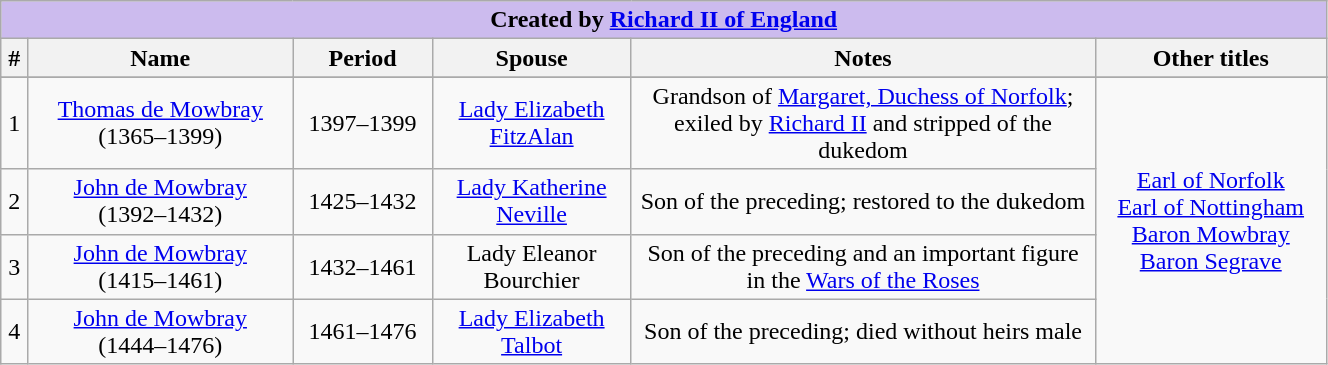<table style="text-align:center; width:70%" class="wikitable">
<tr>
<th colspan="6" style="background-color: #cbe">Created by <a href='#'>Richard II of England</a></th>
</tr>
<tr>
<th style="width:10%%">#</th>
<th style="width:20%">Name</th>
<th>Period</th>
<th style="width:15%">Spouse</th>
<th style="width:35%">Notes</th>
<th>Other titles</th>
</tr>
<tr bgcolor="#dddddd" |>
</tr>
<tr>
<td>1</td>
<td><a href='#'>Thomas de Mowbray</a><br>(1365–1399)</td>
<td>1397–1399</td>
<td><a href='#'>Lady Elizabeth FitzAlan</a></td>
<td>Grandson of <a href='#'>Margaret, Duchess of Norfolk</a>; exiled by <a href='#'>Richard II</a> and stripped of the dukedom</td>
<td rowspan="4"><a href='#'>Earl of Norfolk</a><br><a href='#'>Earl of Nottingham</a><br><a href='#'>Baron Mowbray</a><br><a href='#'>Baron Segrave</a></td>
</tr>
<tr>
<td>2</td>
<td><a href='#'>John de Mowbray</a><br>(1392–1432)</td>
<td>1425–1432</td>
<td><a href='#'>Lady Katherine Neville</a></td>
<td>Son of the preceding; restored to the dukedom</td>
</tr>
<tr>
<td>3</td>
<td><a href='#'>John de Mowbray</a><br>(1415–1461)</td>
<td>1432–1461</td>
<td>Lady Eleanor Bourchier</td>
<td>Son of the preceding and an important figure in the <a href='#'>Wars of the Roses</a></td>
</tr>
<tr>
<td>4</td>
<td><a href='#'>John de Mowbray</a><br>(1444–1476)</td>
<td>1461–1476</td>
<td><a href='#'>Lady Elizabeth Talbot</a></td>
<td>Son of the preceding; died without heirs male</td>
</tr>
</table>
